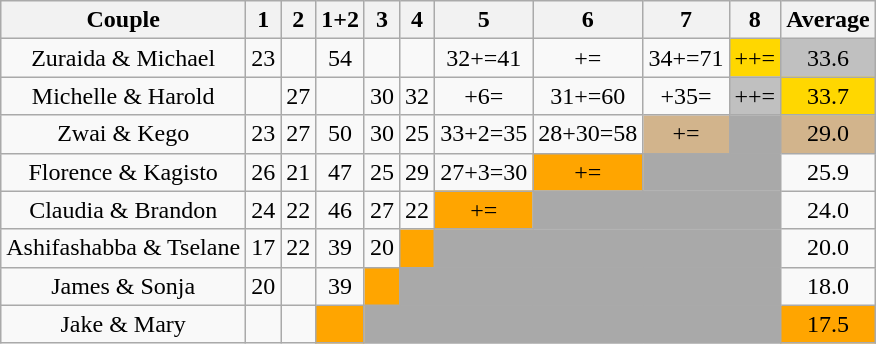<table class="wikitable sortable" style="margin:auto; text-align:center;">
<tr>
<th>Couple</th>
<th>1</th>
<th>2</th>
<th>1+2</th>
<th>3</th>
<th>4</th>
<th>5</th>
<th>6</th>
<th>7</th>
<th>8</th>
<th>Average</th>
</tr>
<tr>
<td>Zuraida & Michael</td>
<td>23</td>
<td></td>
<td>54</td>
<td></td>
<td></td>
<td>32+=41</td>
<td>+=</td>
<td>34+=71</td>
<td bgcolor=gold>++=</td>
<td style="background:silver;">33.6</td>
</tr>
<tr>
<td>Michelle & Harold</td>
<td></td>
<td>27</td>
<td></td>
<td>30</td>
<td>32</td>
<td>+6=</td>
<td>31+=60</td>
<td>+35=</td>
<td style="background:silver;">++=</td>
<td bgcolor=gold>33.7</td>
</tr>
<tr>
<td>Zwai & Kego</td>
<td>23</td>
<td>27</td>
<td>50</td>
<td>30</td>
<td>25</td>
<td>33+2=35</td>
<td>28+30=58</td>
<td bgcolor=tan>+=</td>
<td style="background:darkgrey;"></td>
<td bgcolor=tan>29.0</td>
</tr>
<tr>
<td>Florence & Kagisto</td>
<td>26</td>
<td>21</td>
<td>47</td>
<td>25</td>
<td>29</td>
<td>27+3=30</td>
<td style="background:orange;">+=</td>
<td style="background:darkgrey;" colspan="2"></td>
<td>25.9</td>
</tr>
<tr>
<td>Claudia & Brandon</td>
<td>24</td>
<td>22</td>
<td>46</td>
<td>27</td>
<td>22</td>
<td style="background:orange;">+=</td>
<td style="background:darkgrey;" colspan="3"></td>
<td>24.0</td>
</tr>
<tr>
<td>Ashifashabba & Tselane</td>
<td>17</td>
<td>22</td>
<td>39</td>
<td>20</td>
<td style="background:orange;"></td>
<td style="background:darkgrey;" colspan="4"></td>
<td>20.0</td>
</tr>
<tr>
<td>James & Sonja</td>
<td>20</td>
<td></td>
<td>39</td>
<td style="background:orange;"></td>
<td style="background:darkgrey;" colspan="5"></td>
<td>18.0</td>
</tr>
<tr>
<td>Jake & Mary</td>
<td></td>
<td></td>
<td style="background:orange;"></td>
<td style="background:darkgrey;" colspan="6"></td>
<td style="background:orange;">17.5</td>
</tr>
</table>
